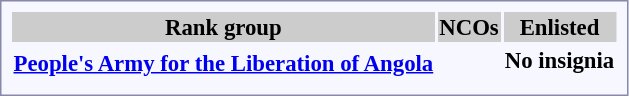<table style="border:1px solid #8888aa; background-color:#f7f8ff; padding:5px; font-size:95%; margin: 0px 12px 12px 0px; text-align:center;">
<tr bgcolor="#CCCCCC">
<th>Rank group</th>
<th colspan=3>NCOs</th>
<th>Enlisted</th>
</tr>
<tr style="text-align:center;">
<td rowspan=2><strong> <a href='#'>People's Army for the Liberation of Angola</a></strong></td>
<td></td>
<td></td>
<td></td>
<td><strong>No insignia</strong></td>
</tr>
<tr style="text-align:center;">
<td></td>
<td></td>
<td></td>
<td></td>
</tr>
<tr>
</tr>
</table>
